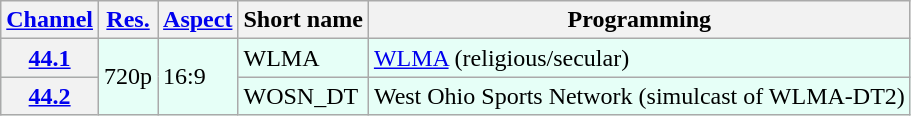<table class="wikitable">
<tr>
<th scope = "col"><a href='#'>Channel</a></th>
<th scope = "col"><a href='#'>Res.</a></th>
<th scope = "col"><a href='#'>Aspect</a></th>
<th scope = "col">Short name</th>
<th scope = "col">Programming</th>
</tr>
<tr style="background-color: #E6FFF7;">
<th scope = "row"><a href='#'>44.1</a></th>
<td rowspan="2">720p</td>
<td rowspan="2">16:9</td>
<td>WLMA</td>
<td><a href='#'>WLMA</a> (religious/secular)</td>
</tr>
<tr style="background-color: #E6FFF7;">
<th scope = "row"><a href='#'>44.2</a></th>
<td>WOSN_DT</td>
<td>West Ohio Sports Network (simulcast of WLMA-DT2)</td>
</tr>
</table>
